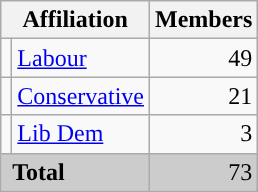<table class="wikitable">
<tr>
<th colspan="2">Affiliation</th>
<th>Members</th>
</tr>
<tr>
<td style="color:inherit;background:"></td>
<td><a href='#'>Labour</a></td>
<td align="right">49</td>
</tr>
<tr>
<td style="color:inherit;background:"></td>
<td><a href='#'>Conservative</a></td>
<td align="right">21</td>
</tr>
<tr>
<td style="color:inherit;background:"></td>
<td><a href='#'>Lib Dem</a></td>
<td align="right">3</td>
</tr>
<tr bgcolor="CCCCCC">
<td colspan="2" rowspan="1"> <strong>Total</strong></td>
<td align="right">73</td>
</tr>
</table>
